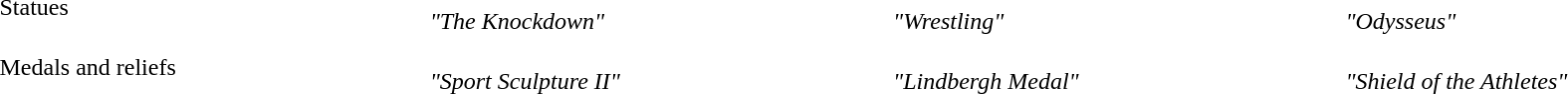<table style="width:100%" >
<tr>
<td>Statues</td>
<td><br><em>"The Knockdown"</em></td>
<td><br><em>"Wrestling"</em></td>
<td><br><em>"Odysseus"</em></td>
</tr>
<tr>
<td>Medals and reliefs</td>
<td><br><em>"Sport Sculpture II"</em></td>
<td><br><em>"Lindbergh Medal"</em></td>
<td><br><em>"Shield of the Athletes"</em></td>
</tr>
</table>
